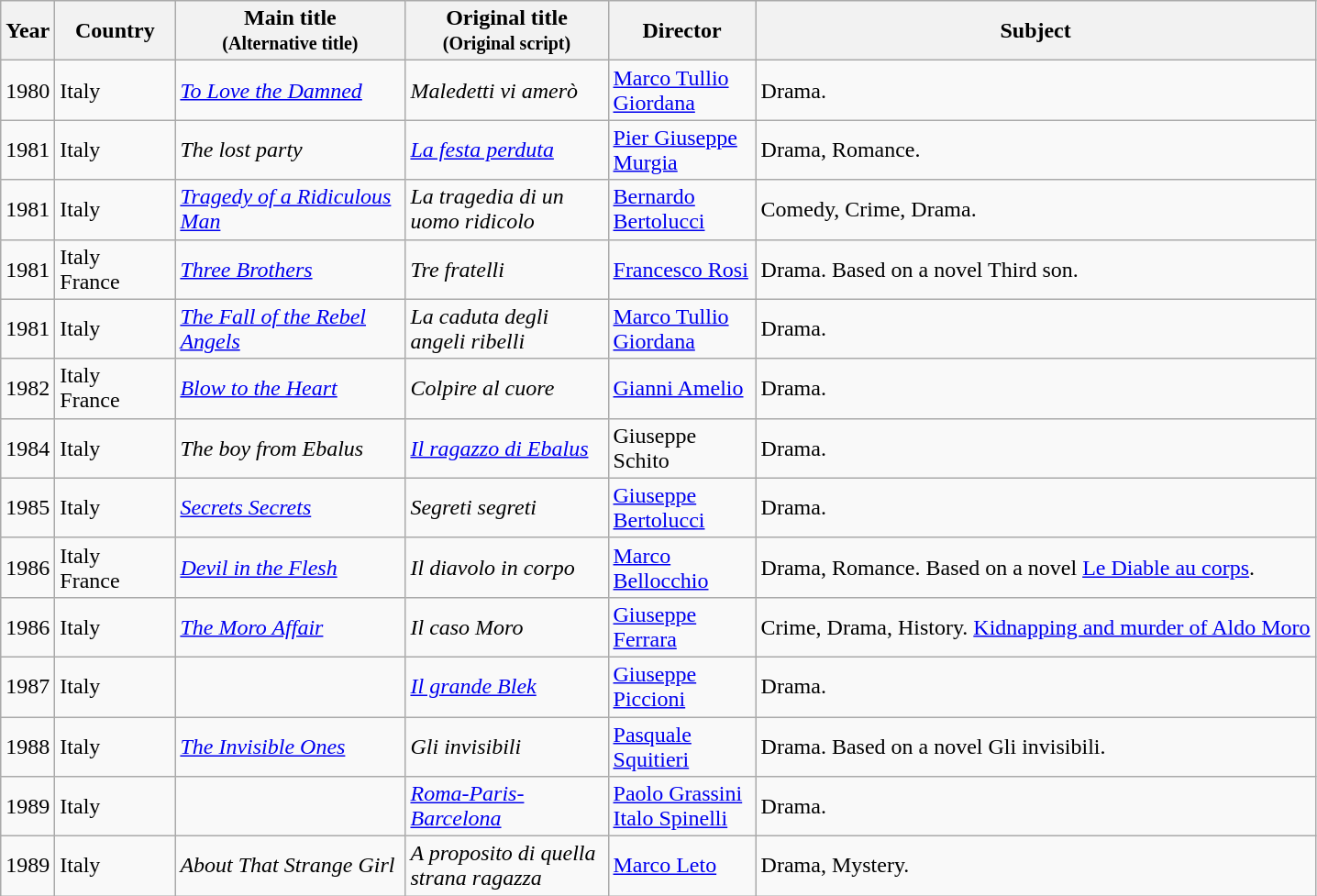<table class="wikitable sortable">
<tr>
<th>Year</th>
<th width= 80>Country</th>
<th class="unsortable" style="width:160px;">Main title<br><small>(Alternative title)</small></th>
<th class="unsortable" style="width:140px;">Original title<br><small>(Original script)</small></th>
<th width=100>Director</th>
<th class="unsortable">Subject</th>
</tr>
<tr>
<td>1980</td>
<td>Italy</td>
<td><em><a href='#'>To Love the Damned</a></em></td>
<td><em>Maledetti vi amerò</em></td>
<td><a href='#'>Marco Tullio Giordana</a></td>
<td>Drama.</td>
</tr>
<tr>
<td>1981</td>
<td>Italy</td>
<td><em>The lost party</em></td>
<td><em><a href='#'>La festa perduta</a></em></td>
<td><a href='#'>Pier Giuseppe Murgia</a></td>
<td>Drama, Romance.</td>
</tr>
<tr>
<td>1981</td>
<td>Italy</td>
<td><em><a href='#'>Tragedy of a Ridiculous Man</a></em></td>
<td><em>La tragedia di un uomo ridicolo</em></td>
<td><a href='#'>Bernardo Bertolucci</a></td>
<td>Comedy, Crime, Drama.</td>
</tr>
<tr>
<td>1981</td>
<td>Italy<br>France</td>
<td><em><a href='#'>Three Brothers</a></em></td>
<td><em>Tre fratelli</em></td>
<td><a href='#'>Francesco Rosi</a></td>
<td>Drama. Based on a novel Third son.</td>
</tr>
<tr>
<td>1981</td>
<td>Italy</td>
<td><em><a href='#'>The Fall of the Rebel Angels</a></em></td>
<td><em>La caduta degli angeli ribelli</em></td>
<td><a href='#'>Marco Tullio Giordana</a></td>
<td>Drama.</td>
</tr>
<tr>
<td>1982</td>
<td>Italy<br>France</td>
<td><em><a href='#'>Blow to the Heart</a></em></td>
<td><em>Colpire al cuore</em></td>
<td><a href='#'>Gianni Amelio</a></td>
<td>Drama.</td>
</tr>
<tr>
<td>1984</td>
<td>Italy</td>
<td><em>The boy from Ebalus</em></td>
<td><em><a href='#'>Il ragazzo di Ebalus</a></em></td>
<td>Giuseppe Schito</td>
<td>Drama.</td>
</tr>
<tr>
<td>1985</td>
<td>Italy</td>
<td><em><a href='#'>Secrets Secrets</a></em></td>
<td><em>Segreti segreti</em></td>
<td><a href='#'>Giuseppe Bertolucci</a></td>
<td>Drama.</td>
</tr>
<tr>
<td>1986</td>
<td>Italy<br>France</td>
<td><em><a href='#'>Devil in the Flesh</a></em></td>
<td><em>Il diavolo in corpo</em></td>
<td><a href='#'>Marco Bellocchio</a></td>
<td>Drama, Romance. Based on a novel <a href='#'>Le Diable au corps</a>.</td>
</tr>
<tr>
<td>1986</td>
<td>Italy</td>
<td><em><a href='#'>The Moro Affair</a></em></td>
<td><em>Il caso Moro</em></td>
<td><a href='#'>Giuseppe Ferrara</a></td>
<td>Crime, Drama, History. <a href='#'>Kidnapping and murder of Aldo Moro</a></td>
</tr>
<tr>
<td>1987</td>
<td>Italy</td>
<td></td>
<td><em><a href='#'>Il grande Blek</a></em></td>
<td><a href='#'>Giuseppe Piccioni</a></td>
<td>Drama.</td>
</tr>
<tr>
<td>1988</td>
<td>Italy</td>
<td><em><a href='#'>The Invisible Ones</a></em></td>
<td><em>Gli invisibili</em></td>
<td><a href='#'>Pasquale Squitieri</a></td>
<td>Drama. Based on a novel Gli invisibili.</td>
</tr>
<tr>
<td>1989</td>
<td>Italy</td>
<td></td>
<td><em><a href='#'>Roma-Paris-Barcelona</a></em></td>
<td><a href='#'>Paolo Grassini</a><br><a href='#'>Italo Spinelli</a></td>
<td>Drama.</td>
</tr>
<tr>
<td>1989</td>
<td>Italy</td>
<td><em>About That Strange Girl</em></td>
<td><em>A proposito di quella strana ragazza</em></td>
<td><a href='#'>Marco Leto</a></td>
<td>Drama, Mystery.</td>
</tr>
</table>
